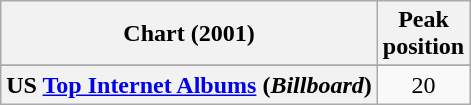<table class="wikitable sortable plainrowheaders" style="text-align:center">
<tr>
<th scope="col">Chart (2001)</th>
<th scope="col">Peak<br> position</th>
</tr>
<tr>
</tr>
<tr>
<th scope="row">US <a href='#'>Top Internet Albums</a> (<em>Billboard</em>)</th>
<td align="center">20</td>
</tr>
</table>
